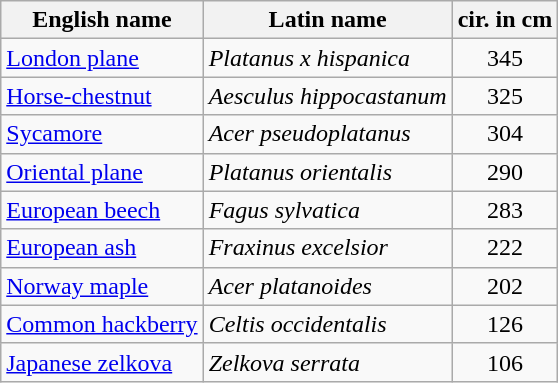<table class="wikitable sortable">
<tr>
<th>English name</th>
<th>Latin name</th>
<th>cir. in cm</th>
</tr>
<tr>
<td><a href='#'>London plane</a></td>
<td><em>Platanus x hispanica</em></td>
<td align="center">345</td>
</tr>
<tr>
<td><a href='#'>Horse-chestnut</a></td>
<td><em>Aesculus hippocastanum</em></td>
<td align="center">325</td>
</tr>
<tr>
<td><a href='#'>Sycamore</a></td>
<td><em>Acer pseudoplatanus</em></td>
<td align="center">304</td>
</tr>
<tr>
<td><a href='#'>Oriental plane</a></td>
<td><em>Platanus orientalis</em></td>
<td align="center">290</td>
</tr>
<tr>
<td><a href='#'>European beech</a></td>
<td><em>Fagus sylvatica</em></td>
<td align="center">283</td>
</tr>
<tr>
<td><a href='#'>European ash</a></td>
<td><em>Fraxinus excelsior</em></td>
<td align="center">222</td>
</tr>
<tr>
<td><a href='#'>Norway maple</a></td>
<td><em>Acer platanoides</em></td>
<td align="center">202</td>
</tr>
<tr>
<td><a href='#'>Common hackberry</a></td>
<td><em>Celtis occidentalis</em></td>
<td align="center">126</td>
</tr>
<tr>
<td><a href='#'>Japanese zelkova</a></td>
<td><em>Zelkova serrata</em></td>
<td align="center">106</td>
</tr>
</table>
